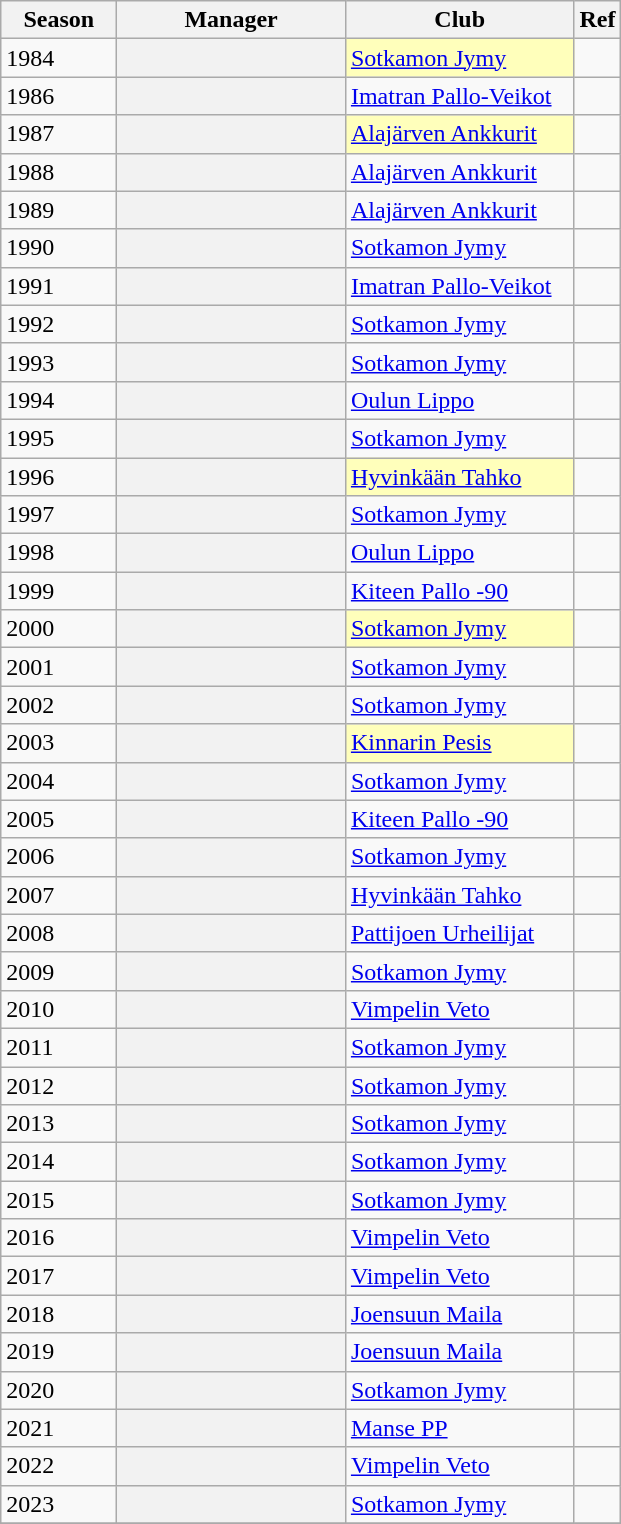<table class="sortable wikitable plainrowheaders">
<tr>
<th scope="col" width=70px>Season</th>
<th scope="col" width=145px>Manager</th>
<th scope="col" width=145px>Club</th>
<th scope="col" class="unsortable">Ref</th>
</tr>
<tr>
<td>1984</td>
<th scope="row"> </th>
<td style="background:#ffb"><a href='#'>Sotkamon Jymy</a></td>
<td></td>
</tr>
<tr>
<td>1986</td>
<th scope="row"></th>
<td><a href='#'>Imatran Pallo-Veikot</a></td>
<td></td>
</tr>
<tr>
<td>1987</td>
<th scope="row"> </th>
<td style="background:#ffb"><a href='#'>Alajärven Ankkurit</a></td>
<td></td>
</tr>
<tr>
<td>1988</td>
<th scope="row"> </th>
<td><a href='#'>Alajärven Ankkurit</a></td>
<td></td>
</tr>
<tr>
<td>1989</td>
<th scope="row"> </th>
<td><a href='#'>Alajärven Ankkurit</a></td>
<td></td>
</tr>
<tr>
<td>1990</td>
<th scope="row"> </th>
<td><a href='#'>Sotkamon Jymy</a></td>
<td></td>
</tr>
<tr>
<td>1991</td>
<th scope="row"></th>
<td><a href='#'>Imatran Pallo-Veikot</a></td>
<td></td>
</tr>
<tr>
<td>1992</td>
<th scope="row"> </th>
<td><a href='#'>Sotkamon Jymy</a></td>
<td></td>
</tr>
<tr>
<td>1993</td>
<th scope="row"> </th>
<td><a href='#'>Sotkamon Jymy</a></td>
<td></td>
</tr>
<tr>
<td>1994</td>
<th scope="row"></th>
<td><a href='#'>Oulun Lippo</a></td>
<td></td>
</tr>
<tr>
<td>1995</td>
<th scope="row"> </th>
<td><a href='#'>Sotkamon Jymy</a></td>
<td></td>
</tr>
<tr>
<td>1996</td>
<th scope="row"> </th>
<td style="background:#ffb"><a href='#'>Hyvinkään Tahko</a></td>
<td></td>
</tr>
<tr>
<td>1997</td>
<th scope="row"> </th>
<td><a href='#'>Sotkamon Jymy</a></td>
<td></td>
</tr>
<tr>
<td>1998</td>
<th scope="row"></th>
<td><a href='#'>Oulun Lippo</a></td>
<td></td>
</tr>
<tr>
<td>1999</td>
<th scope="row"> </th>
<td><a href='#'>Kiteen Pallo -90</a></td>
<td></td>
</tr>
<tr>
<td>2000</td>
<th scope="row"> </th>
<td style="background:#ffb"><a href='#'>Sotkamon Jymy</a></td>
<td></td>
</tr>
<tr>
<td>2001</td>
<th scope="row"> </th>
<td><a href='#'>Sotkamon Jymy</a></td>
<td></td>
</tr>
<tr>
<td>2002</td>
<th scope="row"> </th>
<td><a href='#'>Sotkamon Jymy</a></td>
<td></td>
</tr>
<tr>
<td>2003</td>
<th scope="row"> </th>
<td style="background:#ffb"><a href='#'>Kinnarin Pesis</a></td>
<td></td>
</tr>
<tr>
<td>2004</td>
<th scope="row"> </th>
<td><a href='#'>Sotkamon Jymy</a></td>
<td></td>
</tr>
<tr>
<td>2005</td>
<th scope="row"> </th>
<td><a href='#'>Kiteen Pallo -90</a></td>
<td></td>
</tr>
<tr>
<td>2006</td>
<th scope="row"> </th>
<td><a href='#'>Sotkamon Jymy</a></td>
<td></td>
</tr>
<tr>
<td>2007</td>
<th scope="row"></th>
<td><a href='#'>Hyvinkään Tahko</a></td>
<td></td>
</tr>
<tr>
<td>2008</td>
<th scope="row"></th>
<td><a href='#'>Pattijoen Urheilijat</a></td>
<td></td>
</tr>
<tr>
<td>2009</td>
<th scope="row"> </th>
<td><a href='#'>Sotkamon Jymy</a></td>
<td></td>
</tr>
<tr>
<td>2010</td>
<th scope="row"></th>
<td><a href='#'>Vimpelin Veto</a></td>
<td></td>
</tr>
<tr>
<td>2011</td>
<th scope="row"> </th>
<td><a href='#'>Sotkamon Jymy</a></td>
<td></td>
</tr>
<tr>
<td>2012</td>
<th scope="row"> </th>
<td><a href='#'>Sotkamon Jymy</a></td>
<td></td>
</tr>
<tr>
<td>2013</td>
<th scope="row"> </th>
<td><a href='#'>Sotkamon Jymy</a></td>
<td></td>
</tr>
<tr>
<td>2014</td>
<th scope="row"> </th>
<td><a href='#'>Sotkamon Jymy</a></td>
<td></td>
</tr>
<tr>
<td>2015</td>
<th scope="row"> </th>
<td><a href='#'>Sotkamon Jymy</a></td>
<td></td>
</tr>
<tr>
<td>2016</td>
<th scope="row"> </th>
<td><a href='#'>Vimpelin Veto</a></td>
<td></td>
</tr>
<tr>
<td>2017</td>
<th scope="row"> </th>
<td><a href='#'>Vimpelin Veto</a></td>
<td></td>
</tr>
<tr>
<td>2018</td>
<th scope="row"></th>
<td><a href='#'>Joensuun Maila</a></td>
<td></td>
</tr>
<tr>
<td>2019</td>
<th scope="row"></th>
<td><a href='#'>Joensuun Maila</a></td>
<td></td>
</tr>
<tr>
<td>2020</td>
<th scope="row"></th>
<td><a href='#'>Sotkamon Jymy</a></td>
<td></td>
</tr>
<tr>
<td>2021</td>
<th scope="row"></th>
<td><a href='#'>Manse PP</a></td>
<td></td>
</tr>
<tr>
<td>2022</td>
<th scope="row"></th>
<td><a href='#'>Vimpelin Veto</a></td>
<td></td>
</tr>
<tr>
<td>2023</td>
<th scope="row"> </th>
<td><a href='#'>Sotkamon Jymy</a></td>
<td></td>
</tr>
<tr>
</tr>
</table>
